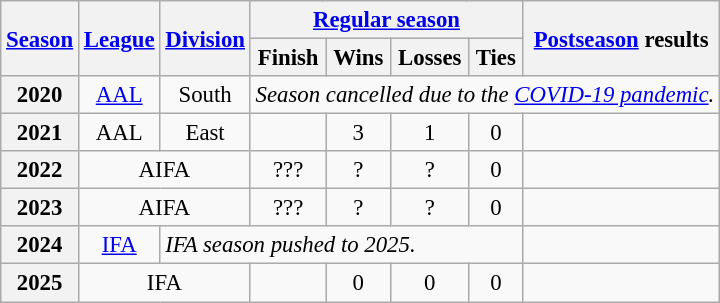<table class="wikitable" style="text-align:center; font-size: 95%;">
<tr>
<th rowspan="2"><a href='#'>Season</a></th>
<th rowspan="2"><a href='#'>League</a></th>
<th rowspan="2"><a href='#'>Division</a></th>
<th colspan="4"><a href='#'>Regular season</a></th>
<th rowspan="2"><a href='#'>Postseason</a> results</th>
</tr>
<tr>
<th>Finish</th>
<th>Wins</th>
<th>Losses</th>
<th>Ties</th>
</tr>
<tr>
<th>2020</th>
<td><a href='#'>AAL</a></td>
<td>South</td>
<td style="text-align:left" colspan=5><em>Season cancelled due to the <a href='#'>COVID-19 pandemic</a>.</em></td>
</tr>
<tr>
<th>2021</th>
<td>AAL</td>
<td>East</td>
<td></td>
<td>3</td>
<td>1</td>
<td>0</td>
<td style="text-align:left"></td>
</tr>
<tr>
<th>2022</th>
<td colspan=2; align=center>AIFA</td>
<td>???</td>
<td>?</td>
<td>?</td>
<td>0</td>
<td style="text-align:left"></td>
</tr>
<tr>
<th>2023</th>
<td colspan=2; align=center>AIFA</td>
<td>???</td>
<td>?</td>
<td>?</td>
<td>0</td>
<td style="text-align:left"></td>
</tr>
<tr>
<th>2024</th>
<td><a href='#'>IFA</a></td>
<td style="text-align:left" colspan=5><em>IFA season pushed to 2025.</em></td>
</tr>
<tr>
<th>2025</th>
<td colspan=2; align=center>IFA</td>
<td></td>
<td>0</td>
<td>0</td>
<td>0</td>
<td style="text-align:left"></td>
</tr>
</table>
